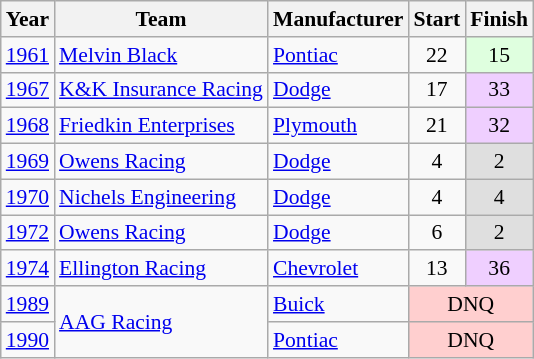<table class="wikitable" style="font-size: 90%;">
<tr>
<th>Year</th>
<th>Team</th>
<th>Manufacturer</th>
<th>Start</th>
<th>Finish</th>
</tr>
<tr>
<td><a href='#'>1961</a></td>
<td><a href='#'>Melvin Black</a></td>
<td><a href='#'>Pontiac</a></td>
<td align=center>22</td>
<td align=center style="background:#DFFFDF;">15</td>
</tr>
<tr>
<td><a href='#'>1967</a></td>
<td><a href='#'>K&K Insurance Racing</a></td>
<td><a href='#'>Dodge</a></td>
<td align=center>17</td>
<td align=center style="background:#EFCFFF;">33</td>
</tr>
<tr>
<td><a href='#'>1968</a></td>
<td><a href='#'>Friedkin Enterprises</a></td>
<td><a href='#'>Plymouth</a></td>
<td align=center>21</td>
<td align=center style="background:#EFCFFF;">32</td>
</tr>
<tr>
<td><a href='#'>1969</a></td>
<td><a href='#'>Owens Racing</a></td>
<td><a href='#'>Dodge</a></td>
<td align=center>4</td>
<td align=center style="background:#DFDFDF;">2</td>
</tr>
<tr>
<td><a href='#'>1970</a></td>
<td><a href='#'>Nichels Engineering</a></td>
<td><a href='#'>Dodge</a></td>
<td align=center>4</td>
<td align=center style="background:#DFDFDF;">4</td>
</tr>
<tr>
<td><a href='#'>1972</a></td>
<td><a href='#'>Owens Racing</a></td>
<td><a href='#'>Dodge</a></td>
<td align=center>6</td>
<td align=center style="background:#DFDFDF;">2</td>
</tr>
<tr>
<td><a href='#'>1974</a></td>
<td><a href='#'>Ellington Racing</a></td>
<td><a href='#'>Chevrolet</a></td>
<td align=center>13</td>
<td align=center style="background:#EFCFFF;">36</td>
</tr>
<tr>
<td><a href='#'>1989</a></td>
<td rowspan=2><a href='#'>AAG Racing</a></td>
<td><a href='#'>Buick</a></td>
<td align=center colspan=2 style="background:#FFCFCF;">DNQ</td>
</tr>
<tr>
<td><a href='#'>1990</a></td>
<td><a href='#'>Pontiac</a></td>
<td align=center colspan=2 style="background:#FFCFCF;">DNQ</td>
</tr>
</table>
